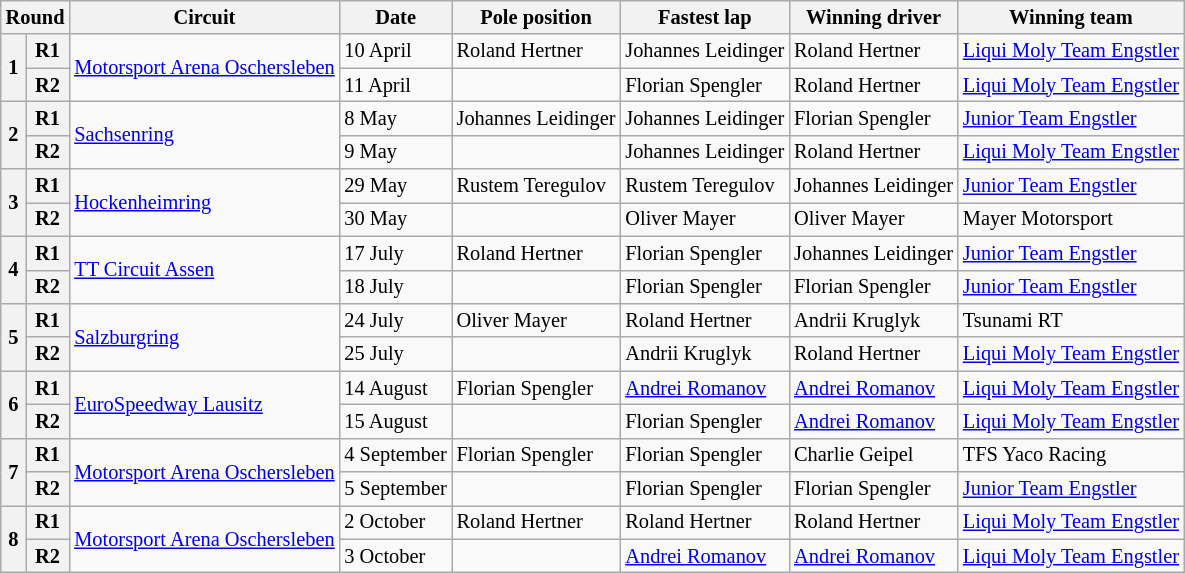<table class="wikitable" style="font-size: 85%">
<tr>
<th colspan=2>Round</th>
<th>Circuit</th>
<th>Date</th>
<th>Pole position</th>
<th>Fastest lap</th>
<th>Winning driver</th>
<th>Winning team</th>
</tr>
<tr>
<th rowspan=2>1</th>
<th>R1</th>
<td rowspan=2> <a href='#'>Motorsport Arena Oschersleben</a></td>
<td>10 April</td>
<td> Roland Hertner</td>
<td> Johannes Leidinger</td>
<td> Roland Hertner</td>
<td> <a href='#'>Liqui Moly Team Engstler</a></td>
</tr>
<tr>
<th>R2</th>
<td>11 April</td>
<td></td>
<td> Florian Spengler</td>
<td> Roland Hertner</td>
<td> <a href='#'>Liqui Moly Team Engstler</a></td>
</tr>
<tr>
<th rowspan=2>2</th>
<th>R1</th>
<td rowspan=2> <a href='#'>Sachsenring</a></td>
<td>8 May</td>
<td> Johannes Leidinger</td>
<td> Johannes Leidinger</td>
<td> Florian Spengler</td>
<td> <a href='#'>Junior Team Engstler</a></td>
</tr>
<tr>
<th>R2</th>
<td>9 May</td>
<td></td>
<td> Johannes Leidinger</td>
<td> Roland Hertner</td>
<td> <a href='#'>Liqui Moly Team Engstler</a></td>
</tr>
<tr>
<th rowspan=2>3</th>
<th>R1</th>
<td rowspan=2> <a href='#'>Hockenheimring</a></td>
<td>29 May</td>
<td> Rustem Teregulov</td>
<td> Rustem Teregulov</td>
<td> Johannes Leidinger</td>
<td> <a href='#'>Junior Team Engstler</a></td>
</tr>
<tr>
<th>R2</th>
<td>30 May</td>
<td></td>
<td> Oliver Mayer</td>
<td> Oliver Mayer</td>
<td> Mayer Motorsport</td>
</tr>
<tr>
<th rowspan=2>4</th>
<th>R1</th>
<td rowspan=2> <a href='#'>TT Circuit Assen</a></td>
<td>17 July</td>
<td> Roland Hertner</td>
<td> Florian Spengler</td>
<td> Johannes Leidinger</td>
<td> <a href='#'>Junior Team Engstler</a></td>
</tr>
<tr>
<th>R2</th>
<td>18 July</td>
<td></td>
<td> Florian Spengler</td>
<td> Florian Spengler</td>
<td> <a href='#'>Junior Team Engstler</a></td>
</tr>
<tr>
<th rowspan=2>5</th>
<th>R1</th>
<td rowspan=2> <a href='#'>Salzburgring</a></td>
<td>24 July</td>
<td> Oliver Mayer</td>
<td> Roland Hertner</td>
<td> Andrii Kruglyk</td>
<td> Tsunami RT</td>
</tr>
<tr>
<th>R2</th>
<td>25 July</td>
<td></td>
<td> Andrii Kruglyk</td>
<td> Roland Hertner</td>
<td> <a href='#'>Liqui Moly Team Engstler</a></td>
</tr>
<tr>
<th rowspan=2>6</th>
<th>R1</th>
<td rowspan=2> <a href='#'>EuroSpeedway Lausitz</a></td>
<td>14 August</td>
<td> Florian Spengler</td>
<td> <a href='#'>Andrei Romanov</a></td>
<td> <a href='#'>Andrei Romanov</a></td>
<td> <a href='#'>Liqui Moly Team Engstler</a></td>
</tr>
<tr>
<th>R2</th>
<td>15 August</td>
<td></td>
<td> Florian Spengler</td>
<td> <a href='#'>Andrei Romanov</a></td>
<td> <a href='#'>Liqui Moly Team Engstler</a></td>
</tr>
<tr>
<th rowspan=2>7</th>
<th>R1</th>
<td rowspan=2> <a href='#'>Motorsport Arena Oschersleben</a></td>
<td>4 September</td>
<td> Florian Spengler</td>
<td> Florian Spengler</td>
<td> Charlie Geipel</td>
<td> TFS Yaco Racing</td>
</tr>
<tr>
<th>R2</th>
<td>5 September</td>
<td></td>
<td> Florian Spengler</td>
<td> Florian Spengler</td>
<td> <a href='#'>Junior Team Engstler</a></td>
</tr>
<tr>
<th rowspan=2>8</th>
<th>R1</th>
<td rowspan=2> <a href='#'>Motorsport Arena Oschersleben</a></td>
<td>2 October</td>
<td> Roland Hertner</td>
<td> Roland Hertner</td>
<td> Roland Hertner</td>
<td> <a href='#'>Liqui Moly Team Engstler</a></td>
</tr>
<tr>
<th>R2</th>
<td>3 October</td>
<td></td>
<td> <a href='#'>Andrei Romanov</a></td>
<td> <a href='#'>Andrei Romanov</a></td>
<td> <a href='#'>Liqui Moly Team Engstler</a></td>
</tr>
</table>
